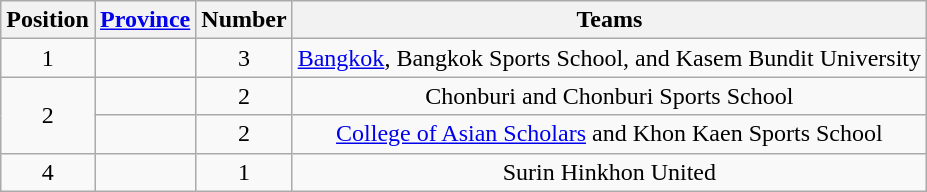<table class="wikitable">
<tr>
<th>Position</th>
<th><a href='#'>Province</a></th>
<th>Number</th>
<th>Teams</th>
</tr>
<tr>
<td align=center rowspan="1">1</td>
<td></td>
<td align=center>3</td>
<td align=center><a href='#'>Bangkok</a>, Bangkok Sports School, and Kasem Bundit University</td>
</tr>
<tr>
<td align=center rowspan="2">2</td>
<td></td>
<td align=center>2</td>
<td align=center>Chonburi and Chonburi Sports School</td>
</tr>
<tr>
<td></td>
<td align=center>2</td>
<td align=center><a href='#'>College of Asian Scholars</a> and Khon Kaen Sports School</td>
</tr>
<tr>
<td align=center rowspan="1">4</td>
<td></td>
<td align=center>1</td>
<td align=center>Surin Hinkhon United</td>
</tr>
</table>
